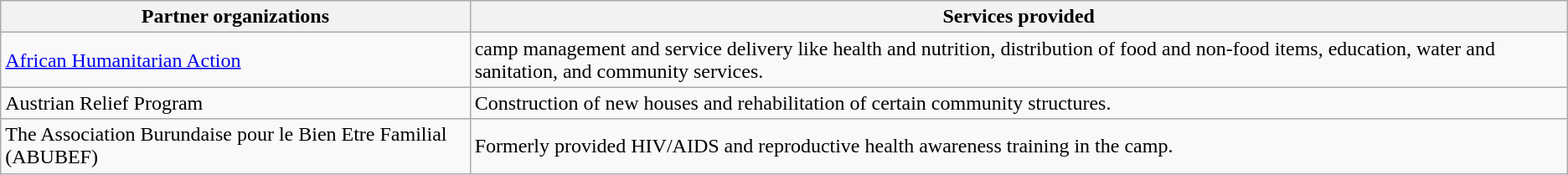<table class="wikitable">
<tr>
<th>Partner organizations</th>
<th>Services provided</th>
</tr>
<tr>
<td><a href='#'>African Humanitarian Action</a></td>
<td>camp management and service delivery like health and nutrition, distribution of food and non-food items, education, water and sanitation, and community services.</td>
</tr>
<tr>
<td>Austrian Relief Program</td>
<td>Construction of new houses and rehabilitation of certain community structures.</td>
</tr>
<tr>
<td>The Association Burundaise pour le Bien Etre Familial (ABUBEF)</td>
<td>Formerly provided HIV/AIDS and reproductive health awareness training in the camp.</td>
</tr>
</table>
